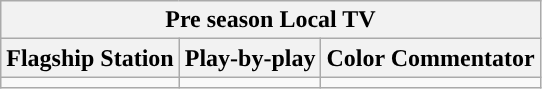<table class="wikitable">
<tr>
<th colspan="4">Pre season Local TV</th>
</tr>
<tr>
<th>Flagship Station</th>
<th>Play-by-play</th>
<th>Color Commentator</th>
</tr>
<tr>
<td></td>
<td></td>
<td></td>
</tr>
</table>
